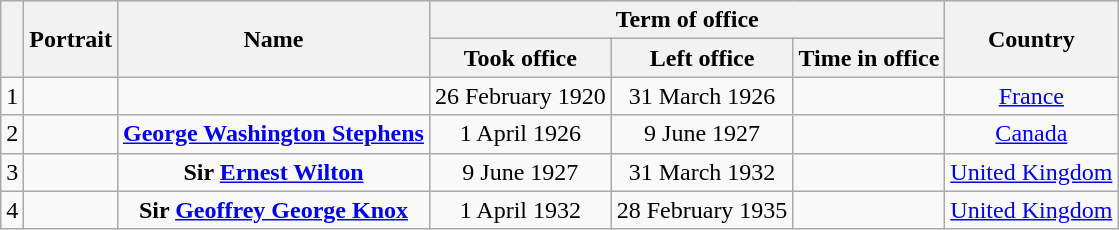<table class="wikitable" style="text-align:center">
<tr>
<th rowspan=2></th>
<th rowspan=2>Portrait</th>
<th rowspan=2>Name<br></th>
<th colspan=3>Term of office</th>
<th rowspan=2>Country</th>
</tr>
<tr>
<th>Took office</th>
<th>Left office</th>
<th>Time in office</th>
</tr>
<tr>
<td>1</td>
<td></td>
<td><strong></strong><br></td>
<td>26 February 1920</td>
<td>31 March 1926</td>
<td></td>
<td><a href='#'>France</a></td>
</tr>
<tr>
<td>2</td>
<td></td>
<td><strong><a href='#'>George Washington Stephens</a></strong><br></td>
<td>1 April 1926</td>
<td>9 June 1927</td>
<td></td>
<td><a href='#'>Canada</a></td>
</tr>
<tr>
<td>3</td>
<td></td>
<td><strong>Sir <a href='#'>Ernest Wilton</a></strong><br></td>
<td>9 June 1927</td>
<td>31 March 1932</td>
<td></td>
<td><a href='#'>United Kingdom</a></td>
</tr>
<tr>
<td>4</td>
<td></td>
<td><strong>Sir <a href='#'>Geoffrey George Knox</a></strong><br></td>
<td>1 April 1932</td>
<td>28 February 1935</td>
<td></td>
<td><a href='#'>United Kingdom</a></td>
</tr>
</table>
